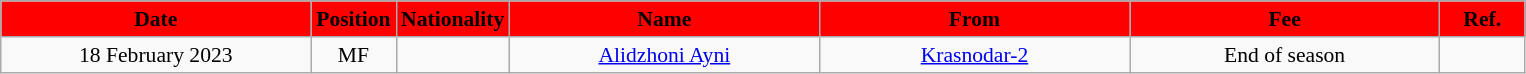<table class="wikitable"  style="text-align:center; font-size:90%; ">
<tr>
<th style="background:#FF0000; color:#000000; width:200px;">Date</th>
<th style="background:#FF0000; color:#000000; width:50px;">Position</th>
<th style="background:#FF0000; color:#000000; width:50px;">Nationality</th>
<th style="background:#FF0000; color:#000000; width:200px;">Name</th>
<th style="background:#FF0000; color:#000000; width:200px;">From</th>
<th style="background:#FF0000; color:#000000; width:200px;">Fee</th>
<th style="background:#FF0000; color:#000000; width:50px;">Ref.</th>
</tr>
<tr>
<td>18 February 2023</td>
<td>MF</td>
<td></td>
<td><a href='#'>Alidzhoni Ayni</a></td>
<td><a href='#'>Krasnodar-2</a></td>
<td>End of season</td>
<td></td>
</tr>
</table>
